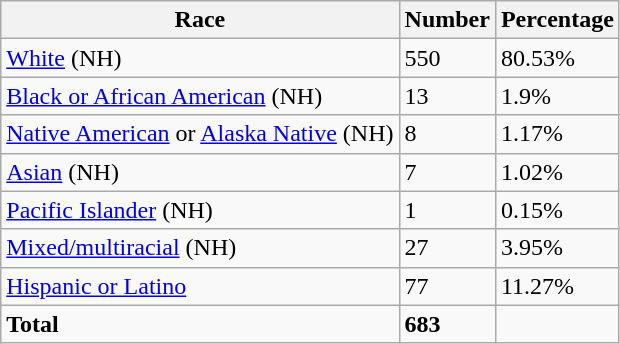<table class="wikitable">
<tr>
<th>Race</th>
<th>Number</th>
<th>Percentage</th>
</tr>
<tr>
<td><a href='#'>White</a> (NH)</td>
<td>550</td>
<td>80.53%</td>
</tr>
<tr>
<td><a href='#'>Black or African American</a> (NH)</td>
<td>13</td>
<td>1.9%</td>
</tr>
<tr>
<td><a href='#'>Native American</a> or <a href='#'>Alaska Native</a> (NH)</td>
<td>8</td>
<td>1.17%</td>
</tr>
<tr>
<td><a href='#'>Asian</a> (NH)</td>
<td>7</td>
<td>1.02%</td>
</tr>
<tr>
<td><a href='#'>Pacific Islander</a> (NH)</td>
<td>1</td>
<td>0.15%</td>
</tr>
<tr>
<td><a href='#'>Mixed/multiracial</a> (NH)</td>
<td>27</td>
<td>3.95%</td>
</tr>
<tr>
<td><a href='#'>Hispanic or Latino</a></td>
<td>77</td>
<td>11.27%</td>
</tr>
<tr>
<td><strong>Total</strong></td>
<td><strong>683</strong></td>
<td></td>
</tr>
</table>
